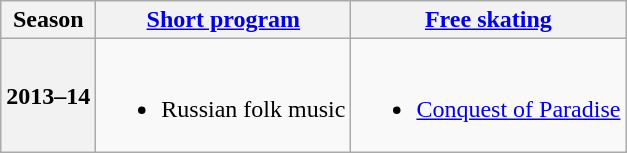<table class=wikitable style=text-align:center>
<tr>
<th>Season</th>
<th><a href='#'>Short program</a></th>
<th><a href='#'>Free skating</a></th>
</tr>
<tr>
<th>2013–14 <br></th>
<td><br><ul><li>Russian folk music</li></ul></td>
<td><br><ul><li><a href='#'>Conquest of Paradise</a> <br></li></ul></td>
</tr>
</table>
